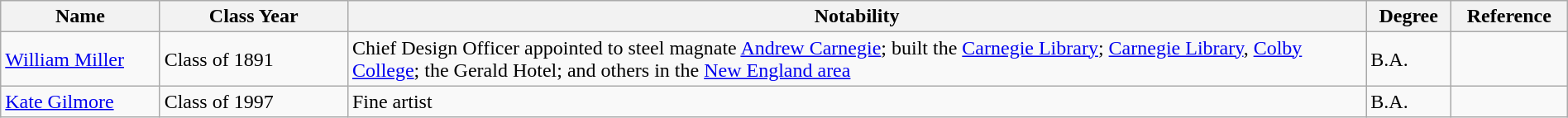<table class="wikitable" style="width:100%">
<tr>
<th style="width:*;">Name</th>
<th style="width:12%;">Class Year</th>
<th class="unsortable" style="width:65%;">Notability</th>
<th>Degree</th>
<th>Reference</th>
</tr>
<tr>
<td><a href='#'>William Miller</a></td>
<td>Class of 1891</td>
<td>Chief Design Officer appointed to steel magnate <a href='#'>Andrew Carnegie</a>; built the <a href='#'>Carnegie Library</a>; <a href='#'>Carnegie Library</a>, <a href='#'>Colby College</a>; the Gerald Hotel; and others in the <a href='#'>New England area</a></td>
<td>B.A.</td>
<td></td>
</tr>
<tr>
<td><a href='#'>Kate Gilmore</a></td>
<td>Class of 1997</td>
<td>Fine artist</td>
<td>B.A.</td>
<td></td>
</tr>
</table>
